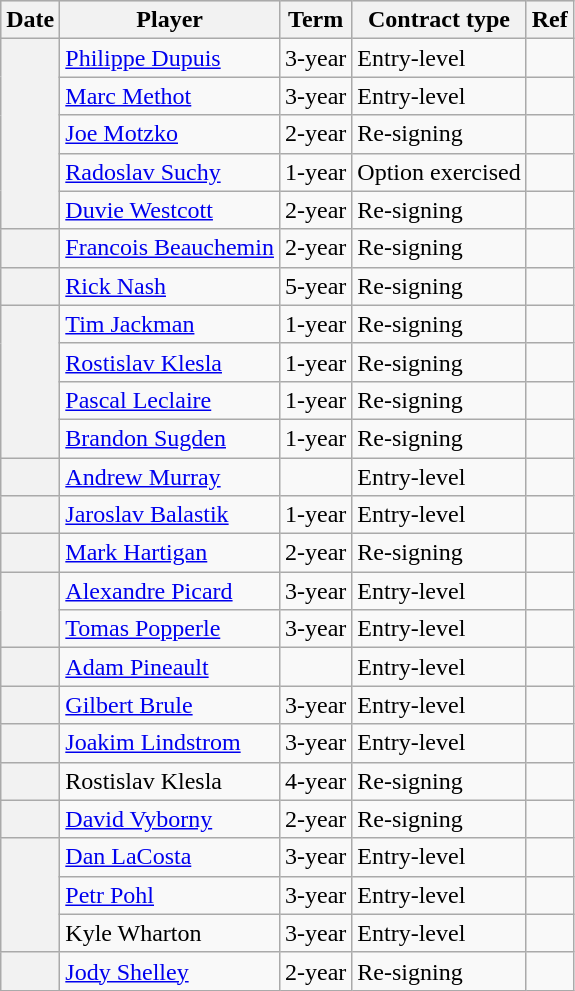<table class="wikitable plainrowheaders">
<tr style="background:#ddd; text-align:center;">
<th>Date</th>
<th>Player</th>
<th>Term</th>
<th>Contract type</th>
<th>Ref</th>
</tr>
<tr>
<th scope="row" rowspan=5></th>
<td><a href='#'>Philippe Dupuis</a></td>
<td>3-year</td>
<td>Entry-level</td>
<td></td>
</tr>
<tr>
<td><a href='#'>Marc Methot</a></td>
<td>3-year</td>
<td>Entry-level</td>
<td></td>
</tr>
<tr>
<td><a href='#'>Joe Motzko</a></td>
<td>2-year</td>
<td>Re-signing</td>
<td></td>
</tr>
<tr>
<td><a href='#'>Radoslav Suchy</a></td>
<td>1-year</td>
<td>Option exercised</td>
<td></td>
</tr>
<tr>
<td><a href='#'>Duvie Westcott</a></td>
<td>2-year</td>
<td>Re-signing</td>
<td></td>
</tr>
<tr>
<th scope="row"></th>
<td><a href='#'>Francois Beauchemin</a></td>
<td>2-year</td>
<td>Re-signing</td>
<td></td>
</tr>
<tr>
<th scope="row"></th>
<td><a href='#'>Rick Nash</a></td>
<td>5-year</td>
<td>Re-signing</td>
<td></td>
</tr>
<tr>
<th scope="row" rowspan=4></th>
<td><a href='#'>Tim Jackman</a></td>
<td>1-year</td>
<td>Re-signing</td>
<td></td>
</tr>
<tr>
<td><a href='#'>Rostislav Klesla</a></td>
<td>1-year</td>
<td>Re-signing</td>
<td></td>
</tr>
<tr>
<td><a href='#'>Pascal Leclaire</a></td>
<td>1-year</td>
<td>Re-signing</td>
<td></td>
</tr>
<tr>
<td><a href='#'>Brandon Sugden</a></td>
<td>1-year</td>
<td>Re-signing</td>
<td></td>
</tr>
<tr>
<th scope="row"></th>
<td><a href='#'>Andrew Murray</a></td>
<td></td>
<td>Entry-level</td>
<td></td>
</tr>
<tr>
<th scope="row"></th>
<td><a href='#'>Jaroslav Balastik</a></td>
<td>1-year</td>
<td>Entry-level</td>
<td></td>
</tr>
<tr>
<th scope="row"></th>
<td><a href='#'>Mark Hartigan</a></td>
<td>2-year</td>
<td>Re-signing</td>
<td></td>
</tr>
<tr>
<th scope="row" rowspan=2></th>
<td><a href='#'>Alexandre Picard</a></td>
<td>3-year</td>
<td>Entry-level</td>
<td></td>
</tr>
<tr>
<td><a href='#'>Tomas Popperle</a></td>
<td>3-year</td>
<td>Entry-level</td>
<td></td>
</tr>
<tr>
<th scope="row"></th>
<td><a href='#'>Adam Pineault</a></td>
<td></td>
<td>Entry-level</td>
<td></td>
</tr>
<tr>
<th scope="row"></th>
<td><a href='#'>Gilbert Brule</a></td>
<td>3-year</td>
<td>Entry-level</td>
<td></td>
</tr>
<tr>
<th scope="row"></th>
<td><a href='#'>Joakim Lindstrom</a></td>
<td>3-year</td>
<td>Entry-level</td>
<td></td>
</tr>
<tr>
<th scope="row"></th>
<td>Rostislav Klesla</td>
<td>4-year</td>
<td>Re-signing</td>
<td></td>
</tr>
<tr>
<th scope="row"></th>
<td><a href='#'>David Vyborny</a></td>
<td>2-year</td>
<td>Re-signing</td>
<td></td>
</tr>
<tr>
<th scope="row" rowspan=3></th>
<td><a href='#'>Dan LaCosta</a></td>
<td>3-year</td>
<td>Entry-level</td>
<td></td>
</tr>
<tr>
<td><a href='#'>Petr Pohl</a></td>
<td>3-year</td>
<td>Entry-level</td>
<td></td>
</tr>
<tr>
<td>Kyle Wharton</td>
<td>3-year</td>
<td>Entry-level</td>
<td></td>
</tr>
<tr>
<th scope="row"></th>
<td><a href='#'>Jody Shelley</a></td>
<td>2-year</td>
<td>Re-signing</td>
<td></td>
</tr>
</table>
